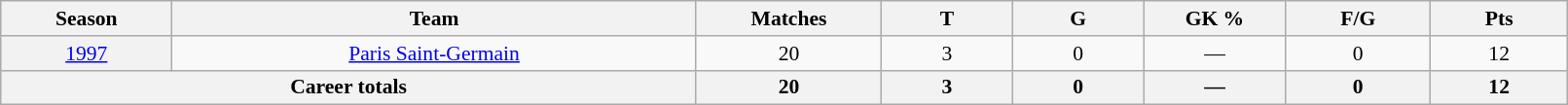<table class="wikitable sortable"  style="font-size:90%; text-align:center; width:85%;">
<tr>
<th width=2%>Season</th>
<th width=8%>Team</th>
<th width=2%>Matches</th>
<th width=2%>T</th>
<th width=2%>G</th>
<th width=2%>GK %</th>
<th width=2%>F/G</th>
<th width=2%>Pts</th>
</tr>
<tr>
<th scope="row" style="text-align:center; font-weight:normal"><a href='#'>1997</a></th>
<td style="text-align:center;"> <a href='#'>Paris Saint-Germain</a></td>
<td>20</td>
<td>3</td>
<td>0</td>
<td>—</td>
<td>0</td>
<td>12</td>
</tr>
<tr class="sortbottom">
<th colspan=2>Career totals</th>
<th>20</th>
<th>3</th>
<th>0</th>
<th>—</th>
<th>0</th>
<th>12</th>
</tr>
</table>
